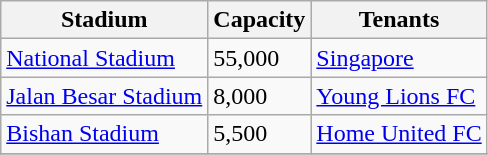<table class="wikitable sortable">
<tr>
<th>Stadium</th>
<th>Capacity</th>
<th>Tenants</th>
</tr>
<tr>
<td><a href='#'>National Stadium</a></td>
<td>55,000</td>
<td><a href='#'>Singapore</a></td>
</tr>
<tr>
<td><a href='#'>Jalan Besar Stadium</a></td>
<td>8,000</td>
<td><a href='#'>Young Lions FC</a></td>
</tr>
<tr>
<td><a href='#'>Bishan Stadium</a></td>
<td>5,500</td>
<td><a href='#'>Home United FC</a></td>
</tr>
<tr>
</tr>
</table>
